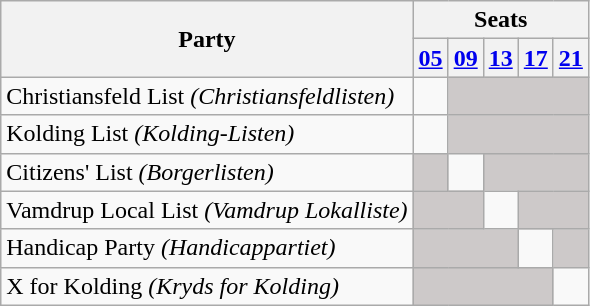<table class="wikitable">
<tr>
<th rowspan=2>Party</th>
<th colspan=11>Seats</th>
</tr>
<tr>
<th><a href='#'>05</a></th>
<th><a href='#'>09</a></th>
<th><a href='#'>13</a></th>
<th><a href='#'>17</a></th>
<th><a href='#'>21</a></th>
</tr>
<tr>
<td>Christiansfeld List <em>(Christiansfeldlisten)</em></td>
<td></td>
<td style="background:#CDC9C9;" colspan=4></td>
</tr>
<tr>
<td>Kolding List <em>(Kolding-Listen)</em></td>
<td></td>
<td style="background:#CDC9C9;" colspan=4></td>
</tr>
<tr>
<td>Citizens' List <em>(Borgerlisten)</em></td>
<td style="background:#CDC9C9;"></td>
<td></td>
<td style="background:#CDC9C9;" colspan=3></td>
</tr>
<tr>
<td>Vamdrup Local List <em>(Vamdrup Lokalliste)</em></td>
<td style="background:#CDC9C9;" colspan=2></td>
<td></td>
<td style="background:#CDC9C9;" colspan=2></td>
</tr>
<tr>
<td>Handicap Party <em>(Handicappartiet)</em></td>
<td style="background:#CDC9C9;" colspan=3></td>
<td></td>
<td style="background:#CDC9C9;"></td>
</tr>
<tr>
<td>X for Kolding <em>(Kryds for Kolding)</em></td>
<td style="background:#CDC9C9;" colspan=4></td>
<td></td>
</tr>
</table>
